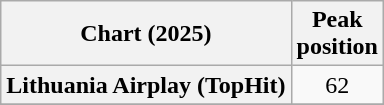<table class="wikitable plainrowheaders" style="text-align:center">
<tr>
<th scope="col">Chart (2025)</th>
<th scope="col">Peak<br>position</th>
</tr>
<tr>
<th scope="row">Lithuania Airplay (TopHit)</th>
<td>62</td>
</tr>
<tr>
</tr>
</table>
